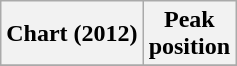<table class="wikitable sortable plainrowheaders">
<tr>
<th>Chart (2012)</th>
<th>Peak<br>position</th>
</tr>
<tr>
</tr>
</table>
